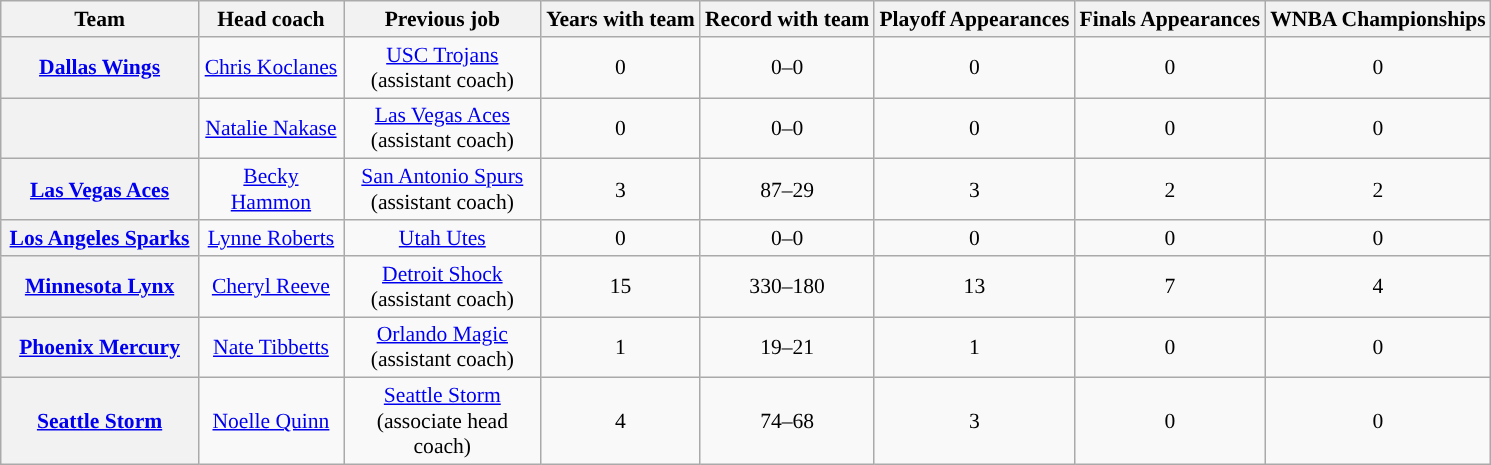<table class="wikitable sortable" style="text-align: center;font-size:90%;">
<tr>
<th width="125">Team</th>
<th width="90">Head coach</th>
<th width="125">Previous job</th>
<th>Years with team</th>
<th>Record with team</th>
<th>Playoff Appearances</th>
<th>Finals Appearances</th>
<th>WNBA Championships</th>
</tr>
<tr>
<th><a href='#'><span>Dallas Wings</span></a></th>
<td><a href='#'>Chris Koclanes</a></td>
<td><a href='#'>USC Trojans</a><br>(assistant coach)</td>
<td>0</td>
<td>0–0</td>
<td>0</td>
<td>0</td>
<td>0</td>
</tr>
<tr>
<th></th>
<td><a href='#'>Natalie Nakase</a></td>
<td><a href='#'>Las Vegas Aces</a><br>(assistant coach)</td>
<td>0</td>
<td>0–0</td>
<td>0</td>
<td>0</td>
<td>0</td>
</tr>
<tr>
<th><a href='#'><span>Las Vegas Aces</span></a></th>
<td><a href='#'>Becky Hammon</a></td>
<td><a href='#'>San Antonio Spurs</a><br>(assistant coach)</td>
<td>3</td>
<td>87–29</td>
<td>3</td>
<td>2</td>
<td>2</td>
</tr>
<tr>
<th><a href='#'><span>Los Angeles Sparks</span></a></th>
<td><a href='#'>Lynne Roberts</a></td>
<td><a href='#'>Utah Utes</a></td>
<td>0</td>
<td>0–0</td>
<td>0</td>
<td>0</td>
<td>0</td>
</tr>
<tr>
<th><a href='#'><span>Minnesota Lynx</span></a></th>
<td><a href='#'>Cheryl Reeve</a></td>
<td><a href='#'>Detroit Shock</a><br>(assistant coach)</td>
<td>15</td>
<td>330–180</td>
<td>13</td>
<td>7</td>
<td>4</td>
</tr>
<tr>
<th><a href='#'><span>Phoenix Mercury</span></a></th>
<td><a href='#'>Nate Tibbetts</a></td>
<td><a href='#'>Orlando Magic</a><br>(assistant coach)</td>
<td>1</td>
<td>19–21</td>
<td>1</td>
<td>0</td>
<td>0</td>
</tr>
<tr>
<th><a href='#'><span>Seattle Storm</span></a></th>
<td><a href='#'>Noelle Quinn</a></td>
<td><a href='#'>Seattle Storm</a><br>(associate head coach)</td>
<td>4</td>
<td>74–68</td>
<td>3</td>
<td>0</td>
<td>0</td>
</tr>
</table>
